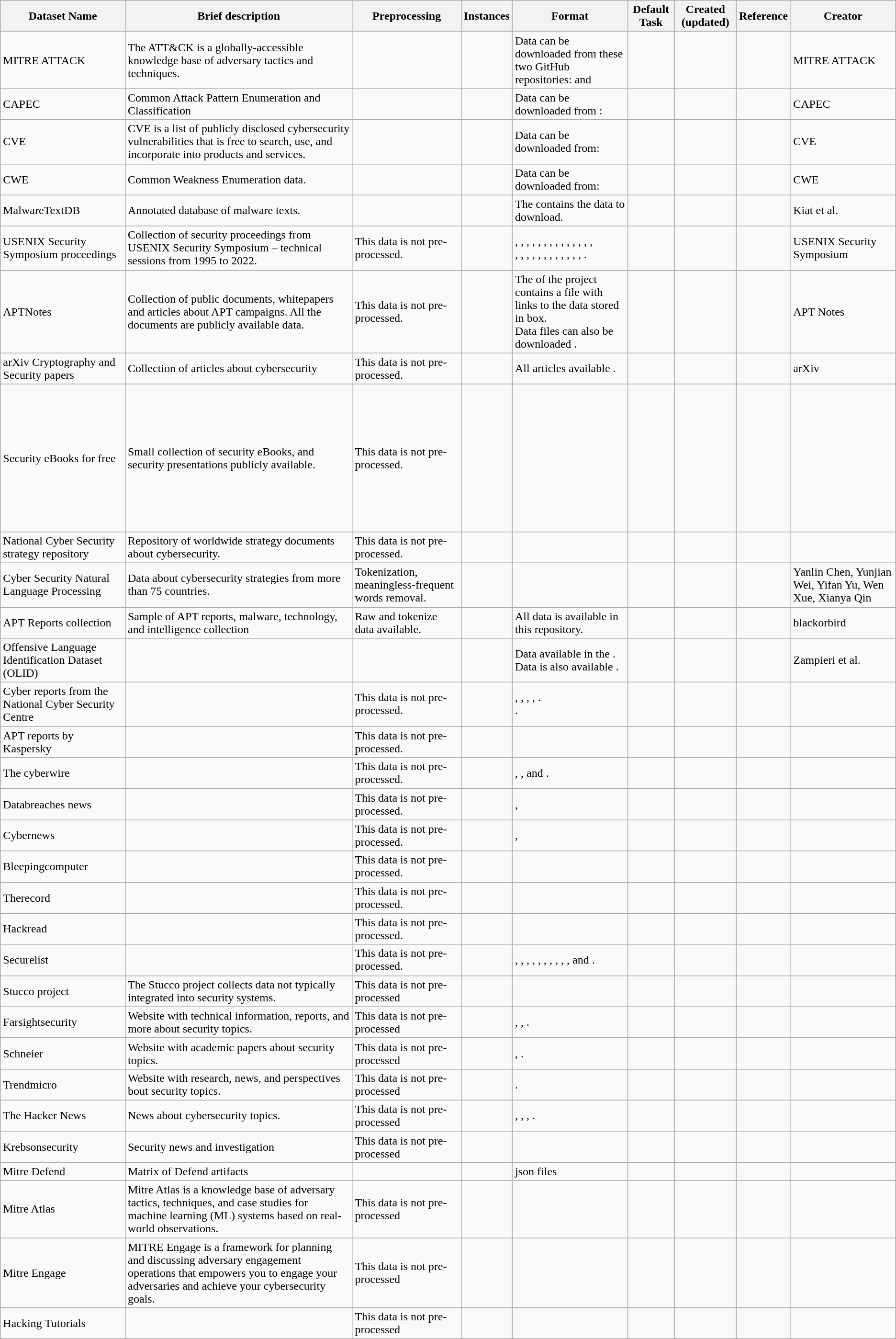<table class="wikitable sortable sort-under">
<tr>
<th>Dataset Name</th>
<th>Brief description</th>
<th>Preprocessing</th>
<th>Instances</th>
<th>Format</th>
<th>Default Task</th>
<th>Created (updated)</th>
<th>Reference</th>
<th>Creator</th>
</tr>
<tr>
<td>MITRE ATTACK</td>
<td>The ATT&CK is a globally-accessible knowledge base of adversary tactics and techniques.</td>
<td></td>
<td></td>
<td>Data can be downloaded from these two GitHub repositories:  and </td>
<td></td>
<td></td>
<td></td>
<td>MITRE ATTACK</td>
</tr>
<tr>
<td>CAPEC</td>
<td>Common Attack Pattern Enumeration and Classification</td>
<td></td>
<td></td>
<td>Data can be downloaded from :<br>
</td>
<td></td>
<td></td>
<td></td>
<td>CAPEC</td>
</tr>
<tr>
<td>CVE</td>
<td>CVE is a list of publicly disclosed cybersecurity vulnerabilities that is free to search, use, and incorporate into products and services.</td>
<td></td>
<td></td>
<td>Data can be downloaded from: </td>
<td></td>
<td></td>
<td></td>
<td>CVE</td>
</tr>
<tr>
<td>CWE</td>
<td>Common Weakness Enumeration data.</td>
<td></td>
<td></td>
<td>Data can be downloaded from:<br>
</td>
<td></td>
<td></td>
<td></td>
<td>CWE</td>
</tr>
<tr>
<td>MalwareTextDB</td>
<td>Annotated database of malware texts.</td>
<td></td>
<td></td>
<td>The  contains the data to download.</td>
<td></td>
<td></td>
<td></td>
<td>Kiat et al.</td>
</tr>
<tr>
<td>USENIX Security Symposium proceedings</td>
<td>Collection of security proceedings from USENIX Security Symposium – technical sessions from 1995 to 2022.</td>
<td>This data is not pre-processed.</td>
<td></td>
<td>, , , ,  , , , , , , , ,  , ,<br>, 
, , , , , , , , , , , .</td>
<td></td>
<td></td>
<td></td>
<td>USENIX Security Symposium</td>
</tr>
<tr>
<td>APTNotes</td>
<td>Collection of public documents, whitepapers and articles about APT campaigns. All the documents are publicly available data.</td>
<td>This data is not pre-processed.</td>
<td></td>
<td>The  of the project contains a file with links to the data stored in box.<br>Data files can also be downloaded .</td>
<td></td>
<td></td>
<td></td>
<td>APT Notes</td>
</tr>
<tr>
<td>arXiv Cryptography and Security papers</td>
<td>Collection of articles about cybersecurity</td>
<td>This data is not pre-processed.</td>
<td></td>
<td>All articles available .</td>
<td></td>
<td></td>
<td></td>
<td>arXiv</td>
</tr>
<tr>
<td>Security eBooks for free</td>
<td>Small collection of security eBooks, and security presentations publicly available.</td>
<td>This data is not pre-processed.</td>
<td></td>
<td></td>
<td></td>
<td></td>
<td><br><br><br><br><br><br><br><br><br><br><br></td>
<td></td>
</tr>
<tr>
<td>National Cyber Security strategy repository</td>
<td>Repository of worldwide strategy documents about cybersecurity.</td>
<td>This data is not pre-processed.</td>
<td></td>
<td></td>
<td></td>
<td></td>
<td></td>
<td></td>
</tr>
<tr>
<td>Cyber Security Natural Language Processing</td>
<td>Data about cybersecurity strategies from more than 75 countries.</td>
<td>Tokenization, meaningless-frequent words removal.</td>
<td></td>
<td></td>
<td></td>
<td></td>
<td></td>
<td>Yanlin Chen, Yunjian Wei, Yifan Yu, Wen Xue, Xianya Qin</td>
</tr>
<tr>
<td>APT Reports collection</td>
<td>Sample of APT reports, malware, technology, and intelligence collection</td>
<td>Raw and tokenize data available.</td>
<td></td>
<td>All data is available in this  repository.</td>
<td></td>
<td></td>
<td></td>
<td>blackorbird</td>
</tr>
<tr>
<td>Offensive Language Identification Dataset (OLID)</td>
<td></td>
<td></td>
<td></td>
<td>Data available in the .<br>Data is also available .</td>
<td></td>
<td></td>
<td></td>
<td>Zampieri et al.</td>
</tr>
<tr>
<td>Cyber reports from the National Cyber Security Centre</td>
<td></td>
<td>This data is not pre-processed.</td>
<td></td>
<td>, , , , .<br>.</td>
<td></td>
<td></td>
<td></td>
<td></td>
</tr>
<tr>
<td>APT reports by Kaspersky</td>
<td></td>
<td>This data is not pre-processed.</td>
<td></td>
<td></td>
<td></td>
<td></td>
<td></td>
<td></td>
</tr>
<tr>
<td>The cyberwire</td>
<td></td>
<td>This data is not pre-processed.</td>
<td></td>
<td>, , and .</td>
<td></td>
<td></td>
<td></td>
<td></td>
</tr>
<tr>
<td>Databreaches news</td>
<td></td>
<td>This data is not pre-processed.</td>
<td></td>
<td>, </td>
<td></td>
<td></td>
<td></td>
<td></td>
</tr>
<tr>
<td>Cybernews</td>
<td></td>
<td>This data is not pre-processed.</td>
<td></td>
<td>, </td>
<td></td>
<td></td>
<td></td>
<td></td>
</tr>
<tr>
<td>Bleepingcomputer</td>
<td></td>
<td>This data is not pre-processed.</td>
<td></td>
<td></td>
<td></td>
<td></td>
<td></td>
<td></td>
</tr>
<tr>
<td>Therecord</td>
<td></td>
<td>This data is not pre-processed.</td>
<td></td>
<td></td>
<td></td>
<td></td>
<td></td>
<td></td>
</tr>
<tr>
<td>Hackread</td>
<td></td>
<td>This data is not pre-processed.</td>
<td></td>
<td></td>
<td></td>
<td></td>
<td></td>
<td></td>
</tr>
<tr>
<td>Securelist</td>
<td></td>
<td>This data is not pre-processed.</td>
<td></td>
<td>, , , , , , , , , , and .</td>
<td></td>
<td></td>
<td></td>
<td></td>
</tr>
<tr>
<td>Stucco project</td>
<td>The Stucco project collects data not typically integrated into security systems.</td>
<td>This data is not pre-processed</td>
<td></td>
<td></td>
<td></td>
<td></td>
<td></td>
<td></td>
</tr>
<tr>
<td>Farsightsecurity</td>
<td>Website with technical information, reports, and more about security topics.</td>
<td>This data is not pre-processed</td>
<td></td>
<td>, , .</td>
<td></td>
<td></td>
<td></td>
<td></td>
</tr>
<tr>
<td>Schneier</td>
<td>Website with academic papers about security topics.</td>
<td>This data is not pre-processed</td>
<td></td>
<td>, .</td>
<td></td>
<td></td>
<td></td>
<td></td>
</tr>
<tr>
<td>Trendmicro</td>
<td>Website with research, news, and perspectives bout security topics.</td>
<td>This data is not pre-processed</td>
<td></td>
<td>.</td>
<td></td>
<td></td>
<td></td>
<td></td>
</tr>
<tr>
<td>The Hacker News</td>
<td>News about cybersecurity topics.</td>
<td>This data is not pre-processed</td>
<td></td>
<td>, , , .</td>
<td></td>
<td></td>
<td></td>
<td></td>
</tr>
<tr>
<td>Krebsonsecurity</td>
<td>Security news and investigation</td>
<td>This data is not pre-processed</td>
<td></td>
<td></td>
<td></td>
<td></td>
<td></td>
<td></td>
</tr>
<tr>
<td>Mitre Defend</td>
<td>Matrix of Defend artifacts</td>
<td></td>
<td></td>
<td>json files</td>
<td></td>
<td></td>
<td></td>
<td></td>
</tr>
<tr>
<td>Mitre Atlas</td>
<td>Mitre Atlas is a knowledge base of adversary tactics, techniques, and case studies for machine learning (ML) systems based on real-world observations.</td>
<td>This data is not pre-processed</td>
<td></td>
<td></td>
<td></td>
<td></td>
<td></td>
<td></td>
</tr>
<tr>
<td>Mitre Engage</td>
<td>MITRE Engage is a framework for planning and discussing adversary engagement operations that empowers you to engage your adversaries and achieve your cybersecurity goals.</td>
<td>This data is not pre-processed</td>
<td></td>
<td></td>
<td></td>
<td></td>
<td></td>
<td></td>
</tr>
<tr>
<td>Hacking Tutorials</td>
<td></td>
<td>This data is not pre-processed</td>
<td></td>
<td></td>
<td></td>
<td></td>
<td></td>
<td></td>
</tr>
</table>
